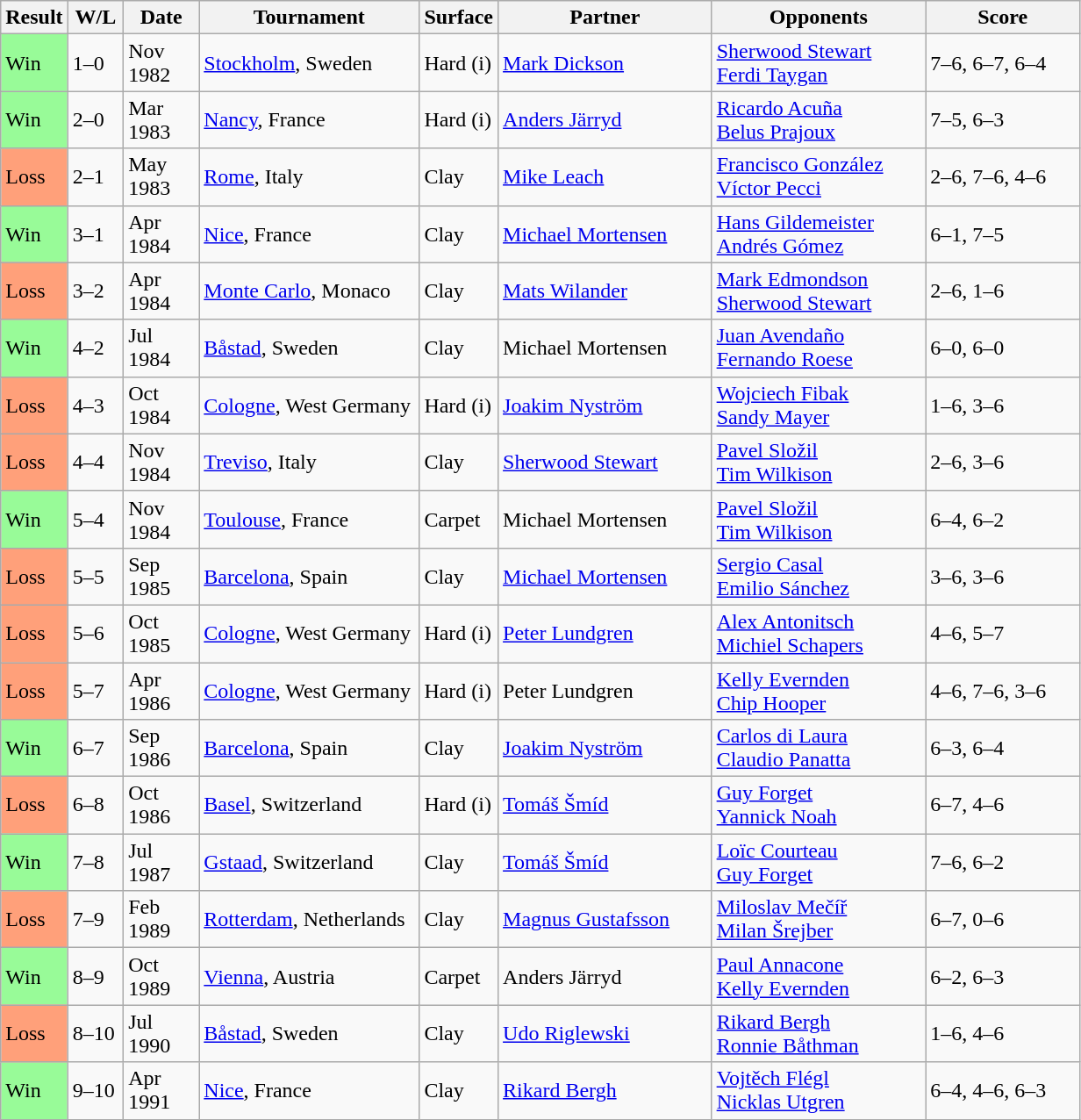<table class="sortable wikitable">
<tr>
<th style="width:40px">Result</th>
<th style="width:35px" class="unsortable">W/L</th>
<th style="width:50px">Date</th>
<th style="width:160px">Tournament</th>
<th style="width:50px">Surface</th>
<th style="width:155px">Partner</th>
<th style="width:155px">Opponents</th>
<th style="width:110px" class="unsortable">Score</th>
</tr>
<tr>
<td style="background:#98fb98;">Win</td>
<td>1–0</td>
<td>Nov 1982</td>
<td><a href='#'>Stockholm</a>, Sweden</td>
<td>Hard (i)</td>
<td> <a href='#'>Mark Dickson</a></td>
<td> <a href='#'>Sherwood Stewart</a> <br>  <a href='#'>Ferdi Taygan</a></td>
<td>7–6, 6–7, 6–4</td>
</tr>
<tr>
<td style="background:#98fb98;">Win</td>
<td>2–0</td>
<td>Mar 1983</td>
<td><a href='#'>Nancy</a>, France</td>
<td>Hard (i)</td>
<td> <a href='#'>Anders Järryd</a></td>
<td> <a href='#'>Ricardo Acuña</a> <br>  <a href='#'>Belus Prajoux</a></td>
<td>7–5, 6–3</td>
</tr>
<tr>
<td style="background:#ffa07a;">Loss</td>
<td>2–1</td>
<td>May 1983</td>
<td><a href='#'>Rome</a>, Italy</td>
<td>Clay</td>
<td> <a href='#'>Mike Leach</a></td>
<td> <a href='#'>Francisco González</a> <br>  <a href='#'>Víctor Pecci</a></td>
<td>2–6, 7–6, 4–6</td>
</tr>
<tr>
<td style="background:#98fb98;">Win</td>
<td>3–1</td>
<td>Apr 1984</td>
<td><a href='#'>Nice</a>, France</td>
<td>Clay</td>
<td> <a href='#'>Michael Mortensen</a></td>
<td> <a href='#'>Hans Gildemeister</a> <br>  <a href='#'>Andrés Gómez</a></td>
<td>6–1, 7–5</td>
</tr>
<tr>
<td style="background:#ffa07a;">Loss</td>
<td>3–2</td>
<td>Apr 1984</td>
<td><a href='#'>Monte Carlo</a>, Monaco</td>
<td>Clay</td>
<td> <a href='#'>Mats Wilander</a></td>
<td> <a href='#'>Mark Edmondson</a> <br>  <a href='#'>Sherwood Stewart</a></td>
<td>2–6, 1–6</td>
</tr>
<tr>
<td style="background:#98fb98;">Win</td>
<td>4–2</td>
<td>Jul 1984</td>
<td><a href='#'>Båstad</a>, Sweden</td>
<td>Clay</td>
<td> Michael Mortensen</td>
<td> <a href='#'>Juan Avendaño</a> <br>  <a href='#'>Fernando Roese</a></td>
<td>6–0, 6–0</td>
</tr>
<tr>
<td style="background:#ffa07a;">Loss</td>
<td>4–3</td>
<td>Oct 1984</td>
<td><a href='#'>Cologne</a>, West Germany</td>
<td>Hard (i)</td>
<td> <a href='#'>Joakim Nyström</a></td>
<td> <a href='#'>Wojciech Fibak</a> <br>  <a href='#'>Sandy Mayer</a></td>
<td>1–6, 3–6</td>
</tr>
<tr>
<td style="background:#ffa07a;">Loss</td>
<td>4–4</td>
<td>Nov 1984</td>
<td><a href='#'>Treviso</a>, Italy</td>
<td>Clay</td>
<td> <a href='#'>Sherwood Stewart</a></td>
<td> <a href='#'>Pavel Složil</a> <br>  <a href='#'>Tim Wilkison</a></td>
<td>2–6, 3–6</td>
</tr>
<tr>
<td style="background:#98fb98;">Win</td>
<td>5–4</td>
<td>Nov 1984</td>
<td><a href='#'>Toulouse</a>, France</td>
<td>Carpet</td>
<td> Michael Mortensen</td>
<td> <a href='#'>Pavel Složil</a> <br>  <a href='#'>Tim Wilkison</a></td>
<td>6–4, 6–2</td>
</tr>
<tr>
<td style="background:#ffa07a;">Loss</td>
<td>5–5</td>
<td>Sep 1985</td>
<td><a href='#'>Barcelona</a>, Spain</td>
<td>Clay</td>
<td> <a href='#'>Michael Mortensen</a></td>
<td> <a href='#'>Sergio Casal</a> <br>  <a href='#'>Emilio Sánchez</a></td>
<td>3–6, 3–6</td>
</tr>
<tr>
<td style="background:#ffa07a;">Loss</td>
<td>5–6</td>
<td>Oct 1985</td>
<td><a href='#'>Cologne</a>, West Germany</td>
<td>Hard (i)</td>
<td> <a href='#'>Peter Lundgren</a></td>
<td> <a href='#'>Alex Antonitsch</a> <br>  <a href='#'>Michiel Schapers</a></td>
<td>4–6, 5–7</td>
</tr>
<tr>
<td style="background:#ffa07a;">Loss</td>
<td>5–7</td>
<td>Apr 1986</td>
<td><a href='#'>Cologne</a>, West Germany</td>
<td>Hard (i)</td>
<td> Peter Lundgren</td>
<td> <a href='#'>Kelly Evernden</a> <br>  <a href='#'>Chip Hooper</a></td>
<td>4–6, 7–6, 3–6</td>
</tr>
<tr>
<td style="background:#98fb98;">Win</td>
<td>6–7</td>
<td>Sep 1986</td>
<td><a href='#'>Barcelona</a>, Spain</td>
<td>Clay</td>
<td> <a href='#'>Joakim Nyström</a></td>
<td> <a href='#'>Carlos di Laura</a> <br>  <a href='#'>Claudio Panatta</a></td>
<td>6–3, 6–4</td>
</tr>
<tr>
<td style="background:#ffa07a;">Loss</td>
<td>6–8</td>
<td>Oct 1986</td>
<td><a href='#'>Basel</a>, Switzerland</td>
<td>Hard (i)</td>
<td> <a href='#'>Tomáš Šmíd</a></td>
<td> <a href='#'>Guy Forget</a> <br>  <a href='#'>Yannick Noah</a></td>
<td>6–7, 4–6</td>
</tr>
<tr>
<td style="background:#98fb98;">Win</td>
<td>7–8</td>
<td>Jul 1987</td>
<td><a href='#'>Gstaad</a>, Switzerland</td>
<td>Clay</td>
<td> <a href='#'>Tomáš Šmíd</a></td>
<td> <a href='#'>Loïc Courteau</a> <br>  <a href='#'>Guy Forget</a></td>
<td>7–6, 6–2</td>
</tr>
<tr>
<td style="background:#ffa07a;">Loss</td>
<td>7–9</td>
<td>Feb 1989</td>
<td><a href='#'>Rotterdam</a>, Netherlands</td>
<td>Clay</td>
<td> <a href='#'>Magnus Gustafsson</a></td>
<td> <a href='#'>Miloslav Mečíř</a> <br>  <a href='#'>Milan Šrejber</a></td>
<td>6–7, 0–6</td>
</tr>
<tr>
<td style="background:#98fb98;">Win</td>
<td>8–9</td>
<td>Oct 1989</td>
<td><a href='#'>Vienna</a>, Austria</td>
<td>Carpet</td>
<td> Anders Järryd</td>
<td> <a href='#'>Paul Annacone</a> <br>  <a href='#'>Kelly Evernden</a></td>
<td>6–2, 6–3</td>
</tr>
<tr>
<td style="background:#ffa07a;">Loss</td>
<td>8–10</td>
<td>Jul  1990</td>
<td><a href='#'>Båstad</a>, Sweden</td>
<td>Clay</td>
<td> <a href='#'>Udo Riglewski</a></td>
<td> <a href='#'>Rikard Bergh</a> <br>  <a href='#'>Ronnie Båthman</a></td>
<td>1–6, 4–6</td>
</tr>
<tr>
<td style="background:#98fb98;">Win</td>
<td>9–10</td>
<td>Apr 1991</td>
<td><a href='#'>Nice</a>, France</td>
<td>Clay</td>
<td> <a href='#'>Rikard Bergh</a></td>
<td> <a href='#'>Vojtěch Flégl</a> <br>  <a href='#'>Nicklas Utgren</a></td>
<td>6–4, 4–6, 6–3</td>
</tr>
</table>
